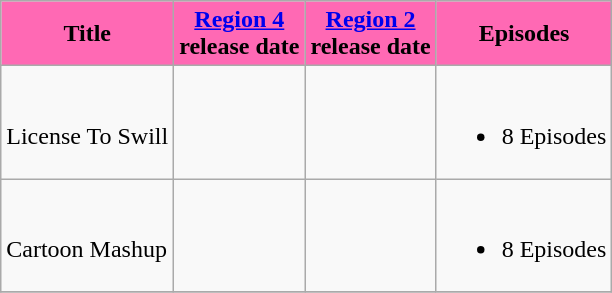<table class="wikitable">
<tr>
<th style="background: #FF69B4;">Title</th>
<th style="background: #FF69B4;"><a href='#'>Region 4</a><br>release date</th>
<th style="background: #FF69B4;"><a href='#'>Region 2</a><br>release date</th>
<th style="background: #FF69B4;">Episodes</th>
</tr>
<tr>
<td><br>License To Swill</td>
<td></td>
<td></td>
<td><br><ul><li>8 Episodes</li></ul></td>
</tr>
<tr>
<td><br>Cartoon Mashup</td>
<td></td>
<td></td>
<td><br><ul><li>8 Episodes</li></ul></td>
</tr>
<tr>
</tr>
</table>
